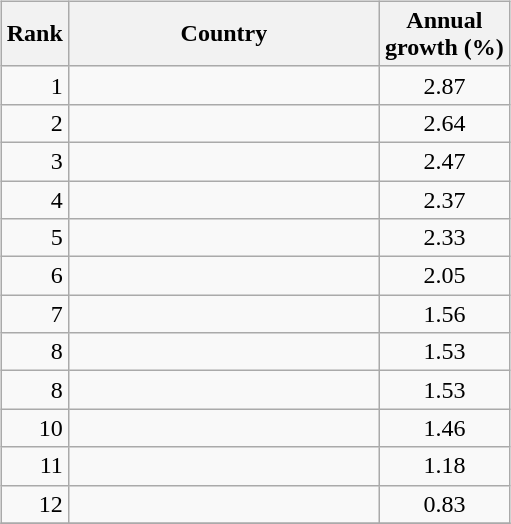<table>
<tr>
<td width="25%" align="centre"></td>
</tr>
<tr valign="top">
<td><br><table class="wikitable sortable">
<tr>
<th style="width:2em;margin-left:auto;margin-right:auto" ! data-sort-type="number">Rank</th>
<th style="width: 200px;">Country</th>
<th>Annual<br>growth (%)</th>
</tr>
<tr>
<td align=right>1</td>
<td></td>
<td align=center>2.87</td>
</tr>
<tr>
<td align=right>2</td>
<td></td>
<td align=center>2.64</td>
</tr>
<tr>
<td align=right>3</td>
<td></td>
<td align=center>2.47</td>
</tr>
<tr>
<td align=right>4</td>
<td></td>
<td align=center>2.37</td>
</tr>
<tr>
<td align=right>5</td>
<td></td>
<td align=center>2.33</td>
</tr>
<tr>
<td align=right>6</td>
<td></td>
<td align=center>2.05</td>
</tr>
<tr>
<td align=right>7</td>
<td></td>
<td align=center>1.56</td>
</tr>
<tr>
<td align=right>8</td>
<td></td>
<td align=center>1.53</td>
</tr>
<tr>
<td align=right>8</td>
<td></td>
<td align=center>1.53</td>
</tr>
<tr>
<td align=right>10</td>
<td></td>
<td align=center>1.46</td>
</tr>
<tr>
<td align=right>11</td>
<td></td>
<td align=center>1.18</td>
</tr>
<tr>
<td align=right>12</td>
<td></td>
<td align=center>0.83</td>
</tr>
<tr>
</tr>
</table>
</td>
</tr>
<tr valign="top">
</tr>
</table>
